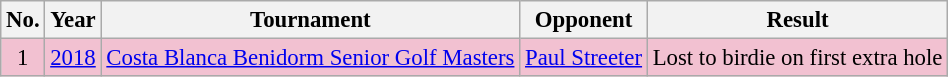<table class="wikitable" style="font-size:95%;">
<tr>
<th>No.</th>
<th>Year</th>
<th>Tournament</th>
<th>Opponent</th>
<th>Result</th>
</tr>
<tr style="background:#F2C1D1;">
<td align=center>1</td>
<td><a href='#'>2018</a></td>
<td><a href='#'>Costa Blanca Benidorm Senior Golf Masters</a></td>
<td> <a href='#'>Paul Streeter</a></td>
<td>Lost to birdie on first extra hole</td>
</tr>
</table>
